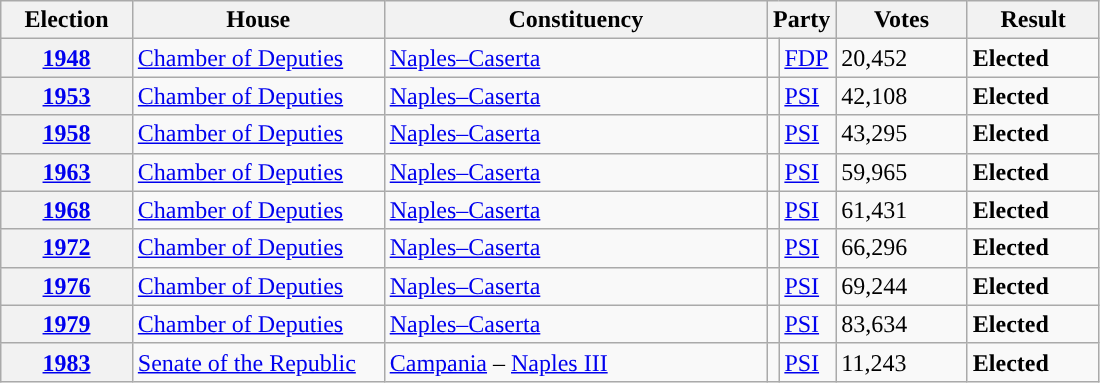<table class=wikitable style="width:58%; border:1px #AAAAFF solid">
<tr>
<th width=12%>Election</th>
<th width=23%>House</th>
<th width=35%>Constituency</th>
<th width=5% colspan="2">Party</th>
<th width=12%>Votes</th>
<th width=12%>Result</th>
</tr>
<tr>
<th><a href='#'>1948</a></th>
<td><a href='#'>Chamber of Deputies</a></td>
<td><a href='#'>Naples–Caserta</a></td>
<td></td>
<td><a href='#'>FDP</a></td>
<td>20,452</td>
<td> <strong>Elected</strong></td>
</tr>
<tr>
<th><a href='#'>1953</a></th>
<td><a href='#'>Chamber of Deputies</a></td>
<td><a href='#'>Naples–Caserta</a></td>
<td></td>
<td><a href='#'>PSI</a></td>
<td>42,108</td>
<td> <strong>Elected</strong></td>
</tr>
<tr>
<th><a href='#'>1958</a></th>
<td><a href='#'>Chamber of Deputies</a></td>
<td><a href='#'>Naples–Caserta</a></td>
<td></td>
<td><a href='#'>PSI</a></td>
<td>43,295</td>
<td> <strong>Elected</strong></td>
</tr>
<tr>
<th><a href='#'>1963</a></th>
<td><a href='#'>Chamber of Deputies</a></td>
<td><a href='#'>Naples–Caserta</a></td>
<td></td>
<td><a href='#'>PSI</a></td>
<td>59,965</td>
<td> <strong>Elected</strong></td>
</tr>
<tr>
<th><a href='#'>1968</a></th>
<td><a href='#'>Chamber of Deputies</a></td>
<td><a href='#'>Naples–Caserta</a></td>
<td></td>
<td><a href='#'>PSI</a></td>
<td>61,431</td>
<td> <strong>Elected</strong></td>
</tr>
<tr>
<th><a href='#'>1972</a></th>
<td><a href='#'>Chamber of Deputies</a></td>
<td><a href='#'>Naples–Caserta</a></td>
<td></td>
<td><a href='#'>PSI</a></td>
<td>66,296</td>
<td> <strong>Elected</strong></td>
</tr>
<tr>
<th><a href='#'>1976</a></th>
<td><a href='#'>Chamber of Deputies</a></td>
<td><a href='#'>Naples–Caserta</a></td>
<td></td>
<td><a href='#'>PSI</a></td>
<td>69,244</td>
<td> <strong>Elected</strong></td>
</tr>
<tr>
<th><a href='#'>1979</a></th>
<td><a href='#'>Chamber of Deputies</a></td>
<td><a href='#'>Naples–Caserta</a></td>
<td></td>
<td><a href='#'>PSI</a></td>
<td>83,634</td>
<td> <strong>Elected</strong></td>
</tr>
<tr>
<th><a href='#'>1983</a></th>
<td><a href='#'>Senate of the Republic</a></td>
<td><a href='#'>Campania</a> – <a href='#'>Naples III</a></td>
<td></td>
<td><a href='#'>PSI</a></td>
<td>11,243</td>
<td> <strong>Elected</strong></td>
</tr>
</table>
